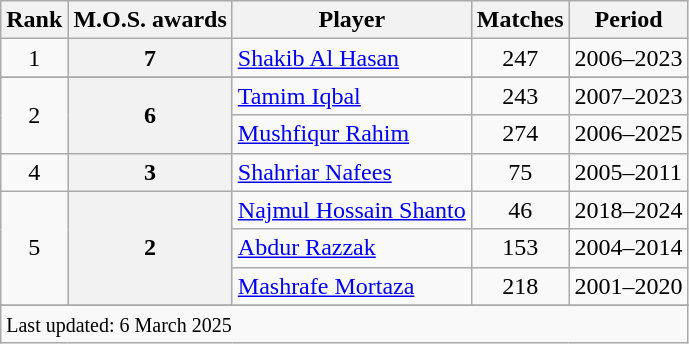<table class="wikitable plainrowheaders sortable">
<tr>
<th scope=col>Rank</th>
<th scope=col>M.O.S. awards</th>
<th scope=col>Player</th>
<th scope=col>Matches</th>
<th scope=col>Period</th>
</tr>
<tr>
<td align=center>1</td>
<th scope=row style=text-align:center;>7</th>
<td><a href='#'>Shakib Al Hasan</a></td>
<td align=center>247</td>
<td>2006–2023</td>
</tr>
<tr>
</tr>
<tr>
<td align=center rowspan=2>2</td>
<th scope=row style=text-align:center; rowspan=2>6</th>
<td><a href='#'>Tamim Iqbal</a></td>
<td align=center>243</td>
<td>2007–2023</td>
</tr>
<tr>
<td><a href='#'>Mushfiqur Rahim</a></td>
<td align=center>274</td>
<td>2006–2025</td>
</tr>
<tr>
<td align=center>4</td>
<th scope=row style=text-align:center;>3</th>
<td><a href='#'>Shahriar Nafees</a></td>
<td align=center>75</td>
<td>2005–2011</td>
</tr>
<tr>
<td align=center rowspan=3>5</td>
<th scope=row style=text-align:center; rowspan=3>2</th>
<td><a href='#'>Najmul Hossain Shanto</a></td>
<td align=center>46</td>
<td>2018–2024</td>
</tr>
<tr>
<td><a href='#'>Abdur Razzak</a></td>
<td align=center>153</td>
<td>2004–2014</td>
</tr>
<tr>
<td><a href='#'>Mashrafe Mortaza</a></td>
<td align=center>218</td>
<td>2001–2020</td>
</tr>
<tr>
</tr>
<tr class=sortbottom>
<td colspan=5><small>Last updated: 6 March 2025</small></td>
</tr>
</table>
